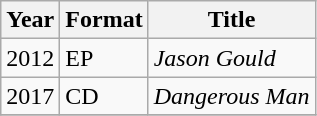<table class="wikitable sortable">
<tr>
<th>Year</th>
<th>Format</th>
<th>Title</th>
</tr>
<tr>
<td>2012</td>
<td>EP</td>
<td><em>Jason Gould</em></td>
</tr>
<tr>
<td>2017</td>
<td>CD</td>
<td><em>Dangerous Man</em></td>
</tr>
<tr>
</tr>
</table>
